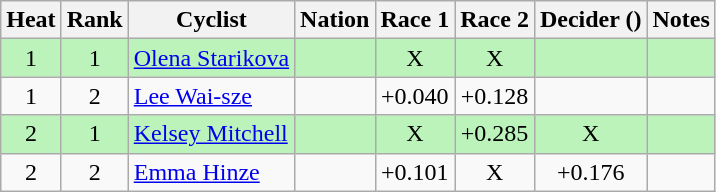<table class="wikitable sortable" style="text-align:center">
<tr>
<th>Heat</th>
<th>Rank</th>
<th>Cyclist</th>
<th>Nation</th>
<th>Race 1</th>
<th>Race 2</th>
<th>Decider ()</th>
<th>Notes</th>
</tr>
<tr bgcolor=#bbf3bb>
<td>1</td>
<td>1</td>
<td align=left><a href='#'>Olena Starikova</a></td>
<td align=left></td>
<td>X</td>
<td>X</td>
<td></td>
<td></td>
</tr>
<tr>
<td>1</td>
<td>2</td>
<td align=left><a href='#'>Lee Wai-sze</a></td>
<td align=left></td>
<td>+0.040</td>
<td>+0.128</td>
<td></td>
<td></td>
</tr>
<tr bgcolor=#bbf3bb>
<td>2</td>
<td>1</td>
<td align=left><a href='#'>Kelsey Mitchell</a></td>
<td align=left></td>
<td>X</td>
<td>+0.285</td>
<td>X</td>
<td></td>
</tr>
<tr>
<td>2</td>
<td>2</td>
<td align=left><a href='#'>Emma Hinze</a></td>
<td align=left></td>
<td>+0.101</td>
<td>X</td>
<td>+0.176</td>
<td></td>
</tr>
</table>
